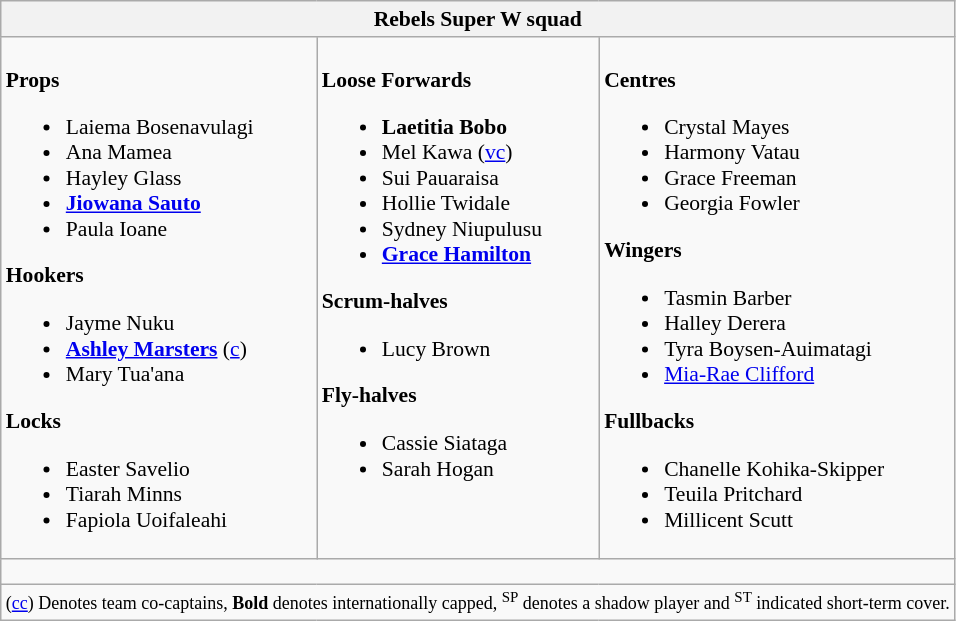<table class="wikitable" style="text-align:left; font-size:90%">
<tr>
<th colspan="3">Rebels Super W squad</th>
</tr>
<tr valign="top">
<td><br><strong>Props</strong><ul><li> Laiema Bosenavulagi</li><li> Ana Mamea</li><li> Hayley Glass</li><li> <strong><a href='#'>Jiowana Sauto</a></strong></li><li> Paula Ioane</li></ul><strong>Hookers</strong><ul><li> Jayme Nuku</li><li> <strong><a href='#'>Ashley Marsters</a></strong> (<a href='#'>c</a>)</li><li> Mary Tua'ana</li></ul><strong>Locks</strong><ul><li> Easter Savelio</li><li> Tiarah Minns</li><li> Fapiola Uoifaleahi</li></ul></td>
<td><br><strong>Loose Forwards</strong><ul><li> <strong>Laetitia Bobo</strong></li><li> Mel Kawa (<a href='#'>vc</a>)</li><li> Sui Pauaraisa</li><li> Hollie Twidale</li><li> Sydney Niupulusu</li><li> <strong><a href='#'>Grace Hamilton</a></strong></li></ul><strong>Scrum-halves</strong><ul><li> Lucy Brown</li></ul><strong>Fly-halves</strong><ul><li> Cassie Siataga</li><li> Sarah Hogan</li></ul></td>
<td><br><strong>Centres</strong><ul><li> Crystal Mayes</li><li> Harmony Vatau</li><li> Grace Freeman</li><li> Georgia Fowler</li></ul><strong>Wingers</strong><ul><li> Tasmin Barber</li><li> Halley Derera</li><li> Tyra Boysen-Auimatagi</li><li> <a href='#'>Mia-Rae Clifford</a></li></ul><strong>Fullbacks</strong><ul><li> Chanelle Kohika-Skipper</li><li> Teuila Pritchard</li><li> Millicent Scutt</li></ul></td>
</tr>
<tr>
<td colspan="3" style="height: 10px;"></td>
</tr>
<tr>
<td colspan="3" style="text-align:center;"><small>(<a href='#'>cc</a>) Denotes team co-captains, <strong>Bold</strong> denotes internationally capped, <sup>SP</sup> denotes a shadow player and <sup>ST</sup> indicated short-term cover. <br> </small></td>
</tr>
</table>
